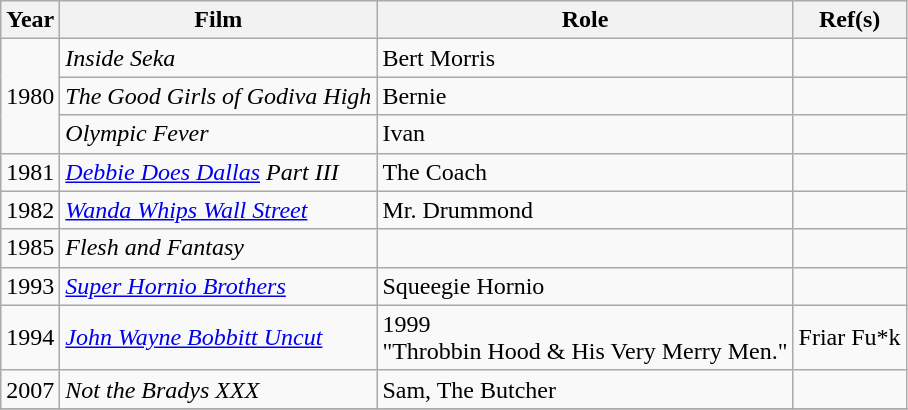<table class="wikitable">
<tr>
<th>Year</th>
<th>Film</th>
<th>Role</th>
<th>Ref(s)</th>
</tr>
<tr>
<td rowspan="3">1980</td>
<td><em>Inside Seka</em></td>
<td>Bert Morris</td>
<td></td>
</tr>
<tr>
<td><em>The Good Girls of Godiva High</em></td>
<td>Bernie</td>
<td></td>
</tr>
<tr>
<td><em>Olympic Fever</em></td>
<td>Ivan</td>
<td></td>
</tr>
<tr>
<td>1981</td>
<td><em><a href='#'>Debbie Does Dallas</a> Part III</em></td>
<td>The Coach</td>
</tr>
<tr>
<td>1982</td>
<td><em><a href='#'>Wanda Whips Wall Street</a></em></td>
<td>Mr. Drummond</td>
<td></td>
</tr>
<tr>
<td>1985</td>
<td><em>Flesh and Fantasy</em></td>
<td></td>
<td></td>
</tr>
<tr>
<td>1993</td>
<td><em><a href='#'>Super Hornio Brothers</a></em></td>
<td>Squeegie Hornio</td>
<td></td>
</tr>
<tr>
<td>1994</td>
<td><em><a href='#'>John Wayne Bobbitt Uncut</a></em></td>
<td>1999<br>"Throbbin Hood & His Very Merry Men."</td>
<td>Friar Fu*k</td>
</tr>
<tr>
<td>2007</td>
<td><em>Not the Bradys XXX</em></td>
<td>Sam, The Butcher</td>
<td></td>
</tr>
<tr>
</tr>
</table>
